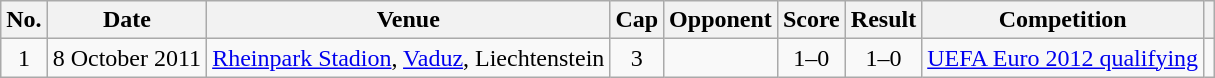<table class="wikitable sortable">
<tr>
<th scope="col">No.</th>
<th scope="col" data-sort-type="date">Date</th>
<th scope="col">Venue</th>
<th scope="col">Cap</th>
<th scope="col">Opponent</th>
<th scope="col">Score</th>
<th scope="col">Result</th>
<th scope="col">Competition</th>
<th scope="col" class="unsortable"></th>
</tr>
<tr>
<td align="center">1</td>
<td>8 October 2011</td>
<td><a href='#'>Rheinpark Stadion</a>, <a href='#'>Vaduz</a>, Liechtenstein</td>
<td align="center">3</td>
<td></td>
<td align="center">1–0</td>
<td align="center">1–0</td>
<td><a href='#'>UEFA Euro 2012 qualifying</a></td>
<td></td>
</tr>
</table>
